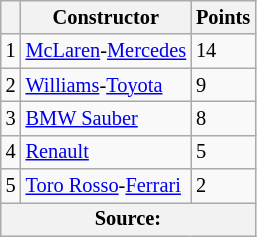<table class="wikitable" style="font-size: 85%;">
<tr>
<th></th>
<th>Constructor</th>
<th>Points</th>
</tr>
<tr>
<td align="center">1</td>
<td> <a href='#'>McLaren</a>-<a href='#'>Mercedes</a></td>
<td>14</td>
</tr>
<tr>
<td align="center">2</td>
<td> <a href='#'>Williams</a>-<a href='#'>Toyota</a></td>
<td>9</td>
</tr>
<tr>
<td align="center">3</td>
<td> <a href='#'>BMW Sauber</a></td>
<td>8</td>
</tr>
<tr>
<td align="center">4</td>
<td> <a href='#'>Renault</a></td>
<td>5</td>
</tr>
<tr>
<td align="center">5</td>
<td> <a href='#'>Toro Rosso</a>-<a href='#'>Ferrari</a></td>
<td>2</td>
</tr>
<tr>
<th colspan=3>Source:</th>
</tr>
</table>
